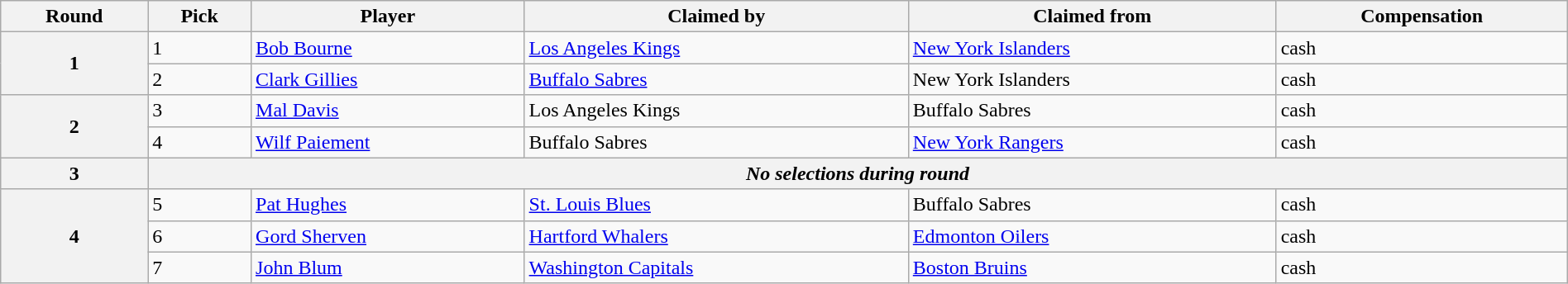<table class="wikitable" style="width: 100%">
<tr>
<th scope="col">Round</th>
<th scope="col">Pick</th>
<th scope="col">Player</th>
<th scope="col">Claimed by</th>
<th scope="col">Claimed from</th>
<th scope="col">Compensation</th>
</tr>
<tr>
<th scope="row" rowspan="2">1</th>
<td>1</td>
<td><a href='#'>Bob Bourne</a></td>
<td><a href='#'>Los Angeles Kings</a></td>
<td><a href='#'>New York Islanders</a></td>
<td>cash</td>
</tr>
<tr>
<td>2</td>
<td><a href='#'>Clark Gillies</a></td>
<td><a href='#'>Buffalo Sabres</a></td>
<td>New York Islanders</td>
<td>cash</td>
</tr>
<tr>
<th scope="row" rowspan="2">2</th>
<td>3</td>
<td><a href='#'>Mal Davis</a></td>
<td>Los Angeles Kings</td>
<td>Buffalo Sabres</td>
<td>cash</td>
</tr>
<tr>
<td>4</td>
<td><a href='#'>Wilf Paiement</a></td>
<td>Buffalo Sabres</td>
<td><a href='#'>New York Rangers</a></td>
<td>cash</td>
</tr>
<tr>
<th scope="row">3</th>
<th colspan="6"><em>No selections during round</em></th>
</tr>
<tr>
<th scope="row" rowspan="3">4</th>
<td>5</td>
<td><a href='#'>Pat Hughes</a></td>
<td><a href='#'>St. Louis Blues</a></td>
<td>Buffalo Sabres</td>
<td>cash</td>
</tr>
<tr>
<td>6</td>
<td><a href='#'>Gord Sherven</a></td>
<td><a href='#'>Hartford Whalers</a></td>
<td><a href='#'>Edmonton Oilers</a></td>
<td>cash</td>
</tr>
<tr>
<td>7</td>
<td><a href='#'>John Blum</a></td>
<td><a href='#'>Washington Capitals</a></td>
<td><a href='#'>Boston Bruins</a></td>
<td>cash</td>
</tr>
</table>
